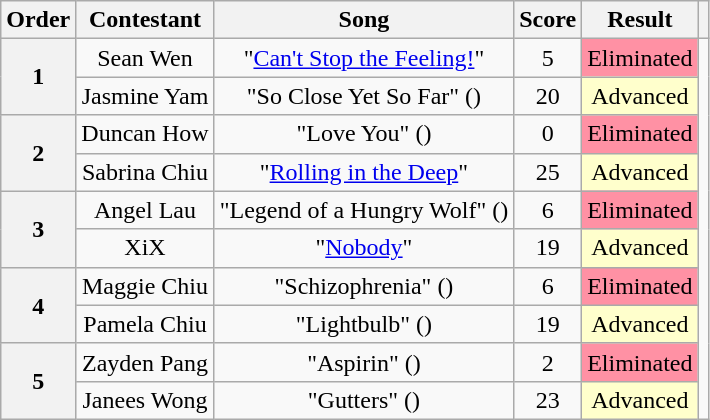<table class="wikitable unsortable" style="text-align:center; line-height:18px;">
<tr>
<th scope="col">Order</th>
<th scope="col">Contestant</th>
<th scope="col">Song</th>
<th scope="col">Score</th>
<th scope="col">Result</th>
<th></th>
</tr>
<tr>
<th scope="row" rowspan="2">1</th>
<td>Sean Wen</td>
<td>"<a href='#'>Can't Stop the Feeling!</a>" </td>
<td>5</td>
<td style="background:#FF91A4;">Eliminated</td>
<td rowspan="10"></td>
</tr>
<tr>
<td>Jasmine Yam</td>
<td>"So Close Yet So Far" () </td>
<td>20</td>
<td style="background:#FFFFCC;">Advanced</td>
</tr>
<tr>
<th scope="row" rowspan="2">2</th>
<td>Duncan How</td>
<td>"Love You" () </td>
<td>0</td>
<td style="background:#FF91A4;">Eliminated</td>
</tr>
<tr>
<td>Sabrina Chiu</td>
<td>"<a href='#'>Rolling in the Deep</a>" </td>
<td>25</td>
<td style="background:#FFFFCC;">Advanced</td>
</tr>
<tr>
<th scope="row" rowspan="2">3</th>
<td>Angel Lau</td>
<td>"Legend of a Hungry Wolf" () </td>
<td>6</td>
<td style="background:#FF91A4;">Eliminated</td>
</tr>
<tr>
<td>XiX</td>
<td>"<a href='#'>Nobody</a>" </td>
<td>19</td>
<td style="background:#FFFFCC;">Advanced</td>
</tr>
<tr>
<th scope="row" rowspan="2">4</th>
<td>Maggie Chiu</td>
<td>"Schizophrenia" () </td>
<td>6</td>
<td style="background:#FF91A4;">Eliminated</td>
</tr>
<tr>
<td>Pamela Chiu</td>
<td>"Lightbulb" () </td>
<td>19</td>
<td style="background:#FFFFCC;">Advanced</td>
</tr>
<tr>
<th scope="row" rowspan="2">5</th>
<td>Zayden Pang</td>
<td>"Aspirin" () </td>
<td>2</td>
<td style="background:#FF91A4;">Eliminated</td>
</tr>
<tr>
<td>Janees Wong</td>
<td>"Gutters" () </td>
<td>23</td>
<td style="background:#FFFFCC;">Advanced</td>
</tr>
</table>
